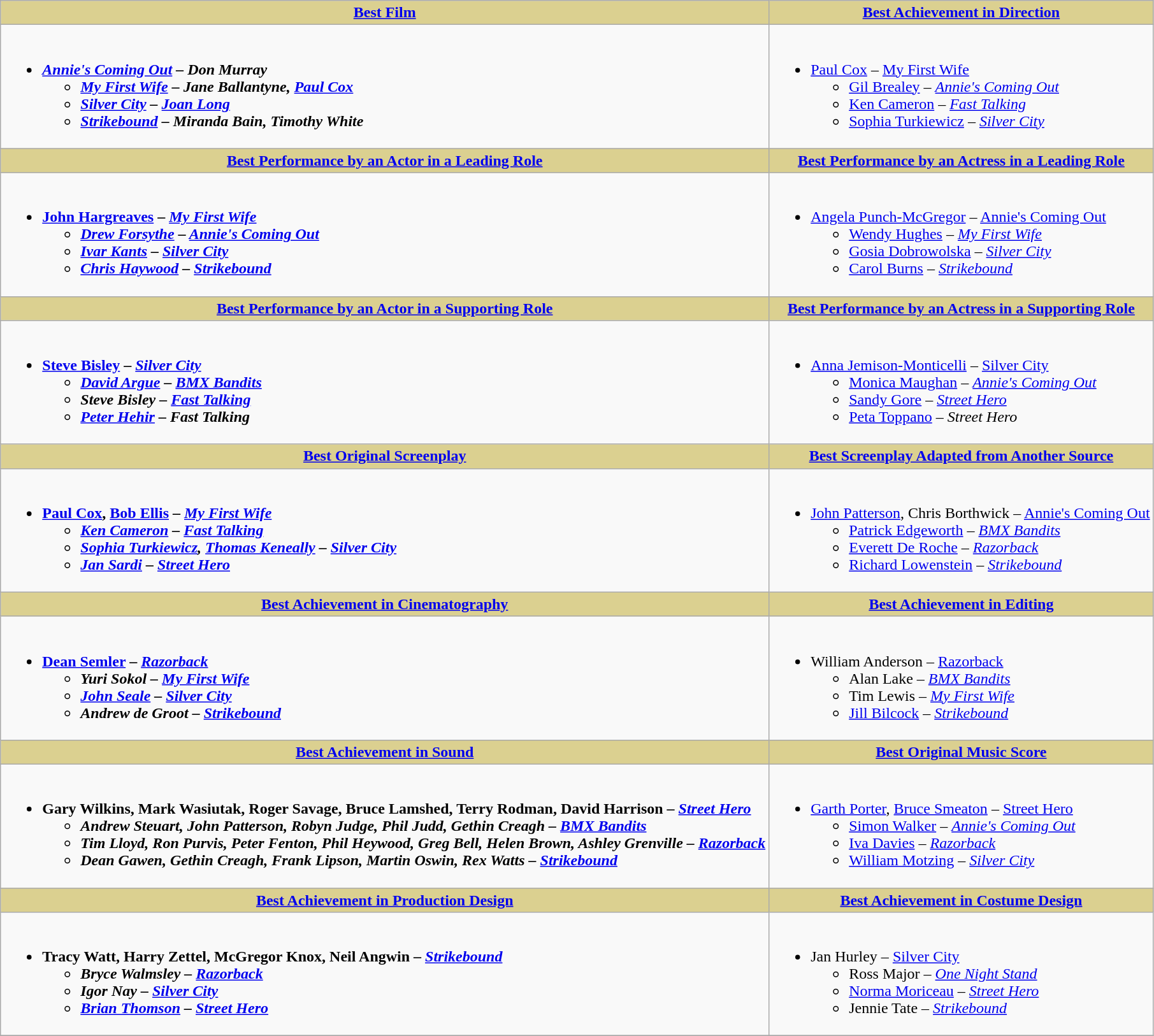<table class=wikitable style="width="100%">
<tr>
<th style="background:#DBD090;" ! style="width="50%"><a href='#'>Best Film</a></th>
<th style="background:#DBD090;" ! style="width="50%"><a href='#'>Best Achievement in Direction</a></th>
</tr>
<tr>
<td valign="top"><br><ul><li><strong><em><a href='#'>Annie's Coming Out</a><em> – Don Murray<strong><ul><li></em><a href='#'>My First Wife</a><em> – Jane Ballantyne, <a href='#'>Paul Cox</a></li><li></em><a href='#'>Silver City</a><em> – <a href='#'>Joan Long</a></li><li></em><a href='#'>Strikebound</a><em> – Miranda Bain, Timothy White</li></ul></li></ul></td>
<td valign="top"><br><ul><li></strong><a href='#'>Paul Cox</a> – </em><a href='#'>My First Wife</a></em></strong><ul><li><a href='#'>Gil Brealey</a> – <em><a href='#'>Annie's Coming Out</a></em></li><li><a href='#'>Ken Cameron</a> – <em><a href='#'>Fast Talking</a></em></li><li><a href='#'>Sophia Turkiewicz</a> – <em><a href='#'>Silver City</a></em></li></ul></li></ul></td>
</tr>
<tr>
<th style="background:#DBD090;" ! style="width="50%"><a href='#'>Best Performance by an Actor in a Leading Role</a></th>
<th style="background:#DBD090;" ! style="width="50%"><a href='#'>Best Performance by an Actress in a Leading Role</a></th>
</tr>
<tr>
<td valign="top"><br><ul><li><strong><a href='#'>John Hargreaves</a> – <em><a href='#'>My First Wife</a><strong><em><ul><li><a href='#'>Drew Forsythe</a> – </em><a href='#'>Annie's Coming Out</a><em></li><li><a href='#'>Ivar Kants</a> – </em><a href='#'>Silver City</a><em></li><li><a href='#'>Chris Haywood</a> – </em><a href='#'>Strikebound</a><em></li></ul></li></ul></td>
<td valign="top"><br><ul><li></strong><a href='#'>Angela Punch-McGregor</a> – </em><a href='#'>Annie's Coming Out</a></em></strong><ul><li><a href='#'>Wendy Hughes</a> – <em><a href='#'>My First Wife</a></em></li><li><a href='#'>Gosia Dobrowolska</a> – <em><a href='#'>Silver City</a></em></li><li><a href='#'>Carol Burns</a> – <em><a href='#'>Strikebound</a></em></li></ul></li></ul></td>
</tr>
<tr>
<th style="background:#DBD090;" ! style="width="50%"><a href='#'>Best Performance by an Actor in a Supporting Role</a></th>
<th style="background:#DBD090;" ! style="width="50%"><a href='#'>Best Performance by an Actress in a Supporting Role</a></th>
</tr>
<tr>
<td valign="top"><br><ul><li><strong><a href='#'>Steve Bisley</a> – <em><a href='#'>Silver City</a><strong><em><ul><li><a href='#'>David Argue</a> – </em><a href='#'>BMX Bandits</a><em></li><li>Steve Bisley – </em><a href='#'>Fast Talking</a><em></li><li><a href='#'>Peter Hehir</a> – </em>Fast Talking<em></li></ul></li></ul></td>
<td valign="top"><br><ul><li></strong><a href='#'>Anna Jemison-Monticelli</a> – </em><a href='#'>Silver City</a></em></strong><ul><li><a href='#'>Monica Maughan</a> – <em><a href='#'>Annie's Coming Out</a></em></li><li><a href='#'>Sandy Gore</a> – <em><a href='#'>Street Hero</a></em></li><li><a href='#'>Peta Toppano</a> – <em>Street Hero</em></li></ul></li></ul></td>
</tr>
<tr>
<th style="background:#DBD090;" ! style="width="50%"><a href='#'>Best Original Screenplay</a></th>
<th style="background:#DBD090;" ! style="width="50%"><a href='#'>Best Screenplay Adapted from Another Source</a></th>
</tr>
<tr>
<td valign="top"><br><ul><li><strong><a href='#'>Paul Cox</a>, <a href='#'>Bob Ellis</a> – <em><a href='#'>My First Wife</a><strong><em><ul><li><a href='#'>Ken Cameron</a> – </em><a href='#'>Fast Talking</a><em></li><li><a href='#'>Sophia Turkiewicz</a>, <a href='#'>Thomas Keneally</a> – </em><a href='#'>Silver City</a><em></li><li><a href='#'>Jan Sardi</a> – </em><a href='#'>Street Hero</a><em></li></ul></li></ul></td>
<td valign="top"><br><ul><li></strong><a href='#'>John Patterson</a>, Chris Borthwick – </em><a href='#'>Annie's Coming Out</a></em></strong><ul><li><a href='#'>Patrick Edgeworth</a> – <em><a href='#'>BMX Bandits</a></em></li><li><a href='#'>Everett De Roche</a> – <em><a href='#'>Razorback</a></em></li><li><a href='#'>Richard Lowenstein</a> – <em><a href='#'>Strikebound</a></em></li></ul></li></ul></td>
</tr>
<tr>
<th style="background:#DBD090;" ! style="width="50%"><a href='#'>Best Achievement in Cinematography</a></th>
<th style="background:#DBD090;" ! style="width="50%"><a href='#'>Best Achievement in Editing</a></th>
</tr>
<tr>
<td valign="top"><br><ul><li><strong><a href='#'>Dean Semler</a> – <em><a href='#'>Razorback</a><strong><em><ul><li>Yuri Sokol – </em><a href='#'>My First Wife</a><em></li><li><a href='#'>John Seale</a> – </em><a href='#'>Silver City</a><em></li><li>Andrew de Groot – </em><a href='#'>Strikebound</a><em></li></ul></li></ul></td>
<td valign="top"><br><ul><li></strong>William Anderson – </em><a href='#'>Razorback</a></em></strong><ul><li>Alan Lake – <em><a href='#'>BMX Bandits</a></em></li><li>Tim Lewis – <em><a href='#'>My First Wife</a></em></li><li><a href='#'>Jill Bilcock</a> – <em><a href='#'>Strikebound</a></em></li></ul></li></ul></td>
</tr>
<tr>
<th style="background:#DBD090;" ! style="width="50%"><a href='#'>Best Achievement in Sound</a></th>
<th style="background:#DBD090;" ! style="width="50%"><a href='#'>Best Original Music Score</a></th>
</tr>
<tr>
<td valign="top"><br><ul><li><strong>Gary Wilkins, Mark Wasiutak, Roger Savage, Bruce Lamshed, Terry Rodman, David Harrison – <em><a href='#'>Street Hero</a><strong><em><ul><li>Andrew Steuart, John Patterson, Robyn Judge, Phil Judd, Gethin Creagh – </em><a href='#'>BMX Bandits</a><em></li><li>Tim Lloyd, Ron Purvis, Peter Fenton, Phil Heywood, Greg Bell, Helen Brown, Ashley Grenville – </em><a href='#'>Razorback</a><em></li><li>Dean Gawen, Gethin Creagh, Frank Lipson, Martin Oswin, Rex Watts – </em><a href='#'>Strikebound</a><em></li></ul></li></ul></td>
<td valign="top"><br><ul><li></strong><a href='#'>Garth Porter</a>, <a href='#'>Bruce Smeaton</a> – </em><a href='#'>Street Hero</a></em></strong><ul><li><a href='#'>Simon Walker</a> – <em><a href='#'>Annie's Coming Out</a></em></li><li><a href='#'>Iva Davies</a> – <em><a href='#'>Razorback</a></em></li><li><a href='#'>William Motzing</a> – <em><a href='#'>Silver City</a></em></li></ul></li></ul></td>
</tr>
<tr>
<th style="background:#DBD090;" ! style="width="50%"><a href='#'>Best Achievement in Production Design</a></th>
<th style="background:#DBD090;" ! style="width="50%"><a href='#'>Best Achievement in Costume Design</a></th>
</tr>
<tr>
<td valign="top"><br><ul><li><strong>Tracy Watt, Harry Zettel, McGregor Knox, Neil Angwin – <em><a href='#'>Strikebound</a><strong><em><ul><li>Bryce Walmsley – </em><a href='#'>Razorback</a><em></li><li>Igor Nay  – </em><a href='#'>Silver City</a><em></li><li><a href='#'>Brian Thomson</a>  – </em><a href='#'>Street Hero</a><em></li></ul></li></ul></td>
<td valign="top"><br><ul><li></strong>Jan Hurley – </em><a href='#'>Silver City</a></em></strong><ul><li>Ross Major – <em><a href='#'>One Night Stand</a></em></li><li><a href='#'>Norma Moriceau</a> – <em><a href='#'>Street Hero</a></em></li><li>Jennie Tate – <em><a href='#'>Strikebound</a></em></li></ul></li></ul></td>
</tr>
<tr>
</tr>
</table>
